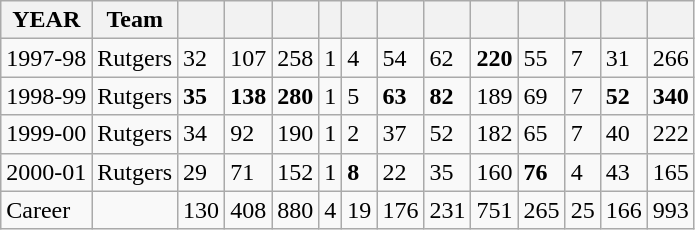<table class="wikitable">
<tr>
<th>YEAR</th>
<th>Team</th>
<th></th>
<th></th>
<th></th>
<th></th>
<th></th>
<th></th>
<th></th>
<th></th>
<th></th>
<th></th>
<th></th>
<th></th>
</tr>
<tr>
<td>1997-98</td>
<td>Rutgers</td>
<td>32</td>
<td>107</td>
<td>258</td>
<td>1</td>
<td>4</td>
<td>54</td>
<td>62</td>
<td><strong>220</strong></td>
<td>55</td>
<td>7</td>
<td>31</td>
<td>266</td>
</tr>
<tr>
<td>1998-99</td>
<td>Rutgers</td>
<td><strong>35</strong></td>
<td><strong>138</strong></td>
<td><strong>280</strong></td>
<td>1</td>
<td>5</td>
<td><strong>63</strong></td>
<td><strong>82</strong></td>
<td>189</td>
<td>69</td>
<td>7</td>
<td><strong>52</strong></td>
<td><strong>340</strong></td>
</tr>
<tr>
<td>1999-00</td>
<td>Rutgers</td>
<td>34</td>
<td>92</td>
<td>190</td>
<td>1</td>
<td>2</td>
<td>37</td>
<td>52</td>
<td>182</td>
<td>65</td>
<td>7</td>
<td>40</td>
<td>222</td>
</tr>
<tr>
<td>2000-01</td>
<td>Rutgers</td>
<td>29</td>
<td>71</td>
<td>152</td>
<td>1</td>
<td><strong>8</strong></td>
<td>22</td>
<td>35</td>
<td>160</td>
<td><strong>76</strong></td>
<td>4</td>
<td>43</td>
<td>165</td>
</tr>
<tr>
<td>Career</td>
<td></td>
<td>130</td>
<td>408</td>
<td>880</td>
<td>4</td>
<td>19</td>
<td>176</td>
<td>231</td>
<td>751</td>
<td>265</td>
<td>25</td>
<td>166</td>
<td>993</td>
</tr>
</table>
